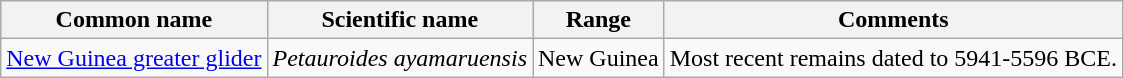<table class="wikitable sortable">
<tr>
<th>Common name</th>
<th>Scientific name</th>
<th>Range</th>
<th class="unsortable">Comments</th>
</tr>
<tr>
<td><a href='#'>New Guinea greater glider</a></td>
<td><em>Petauroides ayamaruensis</em></td>
<td>New Guinea</td>
<td>Most recent remains dated to 5941-5596 BCE.</td>
</tr>
</table>
